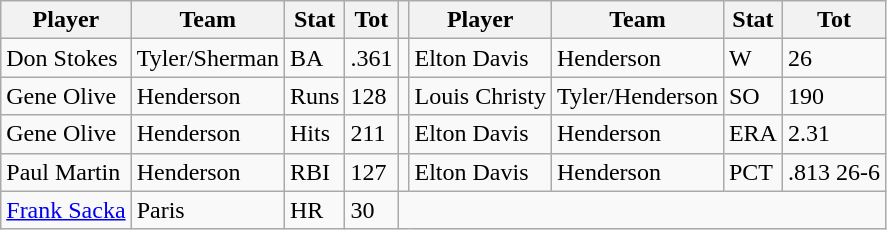<table class="wikitable">
<tr>
<th>Player</th>
<th>Team</th>
<th>Stat</th>
<th>Tot</th>
<th></th>
<th>Player</th>
<th>Team</th>
<th>Stat</th>
<th>Tot</th>
</tr>
<tr>
<td>Don Stokes</td>
<td>Tyler/Sherman</td>
<td>BA</td>
<td>.361</td>
<td></td>
<td>Elton Davis</td>
<td>Henderson</td>
<td>W</td>
<td>26</td>
</tr>
<tr>
<td>Gene Olive</td>
<td>Henderson</td>
<td>Runs</td>
<td>128</td>
<td></td>
<td>Louis Christy</td>
<td>Tyler/Henderson</td>
<td>SO</td>
<td>190</td>
</tr>
<tr>
<td>Gene Olive</td>
<td>Henderson</td>
<td>Hits</td>
<td>211</td>
<td></td>
<td>Elton Davis</td>
<td>Henderson</td>
<td>ERA</td>
<td>2.31</td>
</tr>
<tr>
<td>Paul Martin</td>
<td>Henderson</td>
<td>RBI</td>
<td>127</td>
<td></td>
<td>Elton Davis</td>
<td>Henderson</td>
<td>PCT</td>
<td>.813 26-6</td>
</tr>
<tr>
<td><a href='#'>Frank Sacka</a></td>
<td>Paris</td>
<td>HR</td>
<td>30</td>
</tr>
</table>
